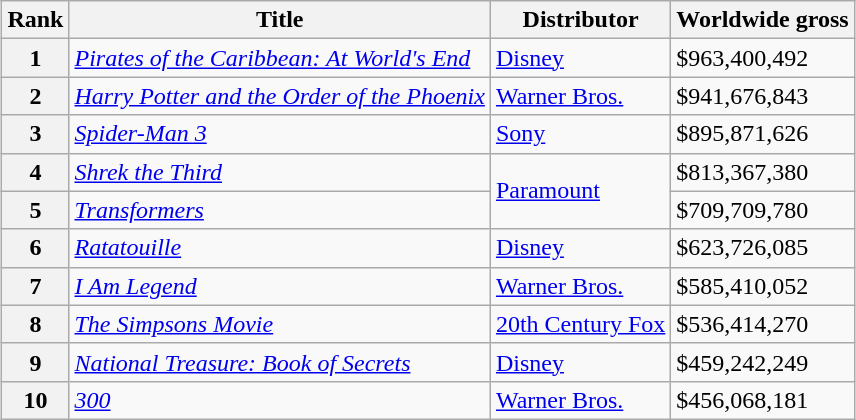<table class="wikitable sortable" style="margin:auto; margin:auto;">
<tr>
<th>Rank</th>
<th>Title</th>
<th>Distributor</th>
<th>Worldwide gross</th>
</tr>
<tr list of box office number one films in 2007>
<th style="text-align:center;">1</th>
<td><em><a href='#'>Pirates of the Caribbean: At World's End</a></em></td>
<td><a href='#'>Disney</a></td>
<td>$963,400,492</td>
</tr>
<tr>
<th style="text-align:center;">2</th>
<td><em><a href='#'>Harry Potter and the Order of the Phoenix</a></em></td>
<td><a href='#'>Warner Bros.</a></td>
<td>$941,676,843</td>
</tr>
<tr>
<th style="text-align:center;">3</th>
<td><em><a href='#'>Spider-Man 3</a></em></td>
<td><a href='#'>Sony</a></td>
<td>$895,871,626</td>
</tr>
<tr>
<th style="text-align:center;">4</th>
<td><em><a href='#'>Shrek the Third</a></em></td>
<td rowspan = "2"><a href='#'>Paramount</a></td>
<td>$813,367,380</td>
</tr>
<tr>
<th style="text-align:center;">5</th>
<td><em><a href='#'>Transformers</a></em></td>
<td>$709,709,780</td>
</tr>
<tr>
<th style="text-align:center;">6</th>
<td><em><a href='#'>Ratatouille</a></em></td>
<td><a href='#'>Disney</a></td>
<td>$623,726,085</td>
</tr>
<tr>
<th style="text-align:center;">7</th>
<td><em><a href='#'>I Am Legend</a></em></td>
<td><a href='#'>Warner Bros.</a></td>
<td>$585,410,052</td>
</tr>
<tr>
<th style="text-align:center;">8</th>
<td><em><a href='#'>The Simpsons Movie</a></em></td>
<td><a href='#'>20th Century Fox</a></td>
<td>$536,414,270</td>
</tr>
<tr>
<th style="text-align:center;">9</th>
<td><em><a href='#'>National Treasure: Book of Secrets</a></em></td>
<td><a href='#'>Disney</a></td>
<td>$459,242,249</td>
</tr>
<tr>
<th style="text-align:center;">10</th>
<td><em><a href='#'>300</a></em></td>
<td><a href='#'>Warner Bros.</a></td>
<td>$456,068,181</td>
</tr>
</table>
